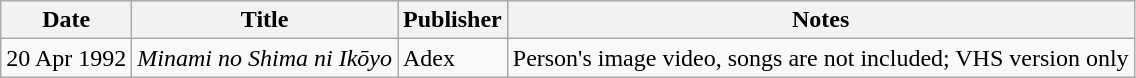<table class="wikitable">
<tr>
<th>Date</th>
<th>Title</th>
<th>Publisher</th>
<th>Notes</th>
</tr>
<tr>
<td>20 Apr 1992</td>
<td><em>Minami no Shima ni Ikōyo</em></td>
<td>Adex</td>
<td>Person's image video, songs are not included; VHS version only</td>
</tr>
</table>
